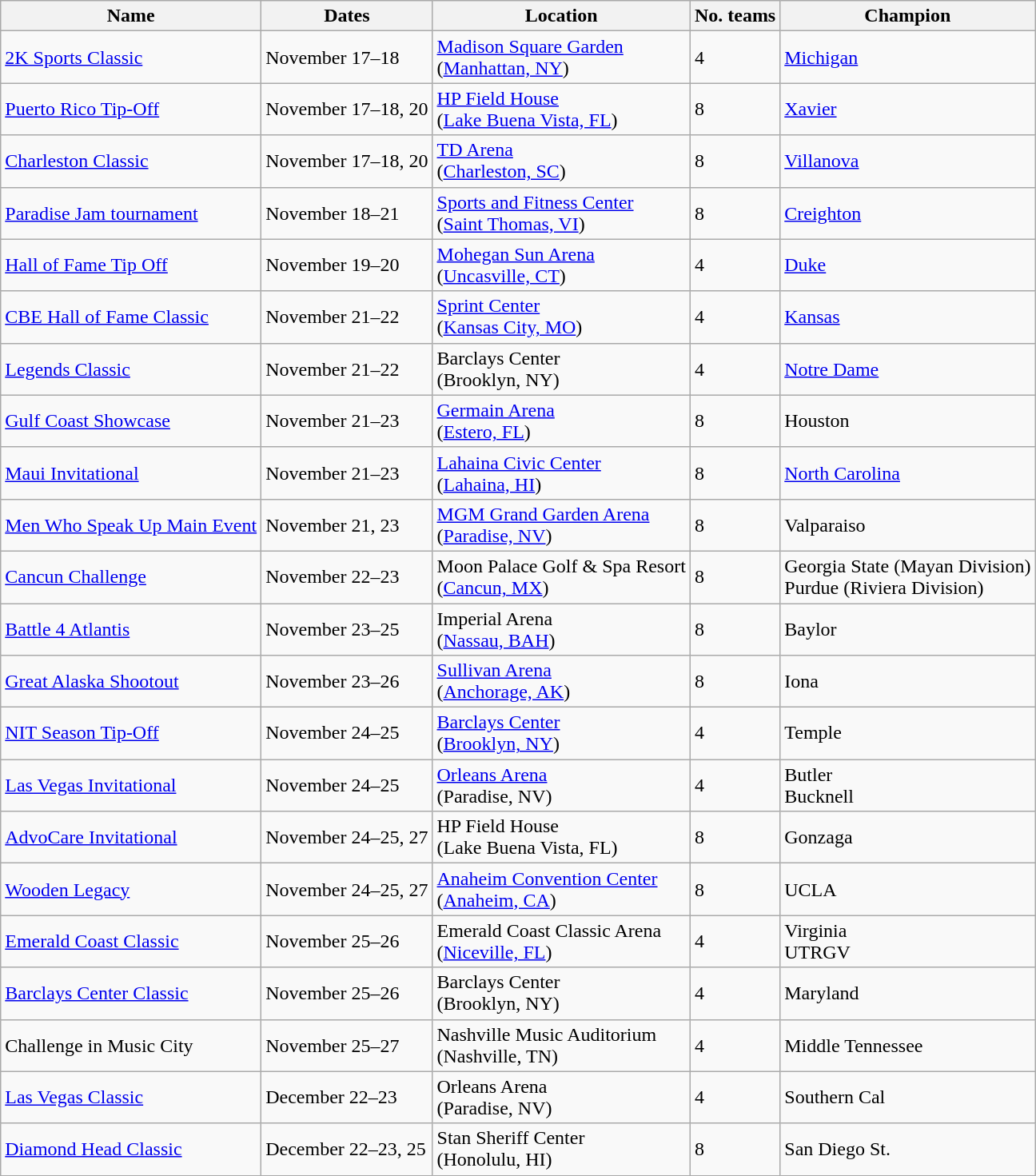<table class="wikitable">
<tr>
<th>Name</th>
<th>Dates</th>
<th>Location</th>
<th>No. teams</th>
<th>Champion</th>
</tr>
<tr>
<td><a href='#'>2K Sports Classic</a></td>
<td>November 17–18</td>
<td><a href='#'>Madison Square Garden</a> <br> (<a href='#'>Manhattan, NY</a>)</td>
<td>4</td>
<td><a href='#'>Michigan</a></td>
</tr>
<tr>
<td><a href='#'>Puerto Rico Tip-Off</a></td>
<td>November 17–18, 20</td>
<td><a href='#'>HP Field House</a> <br> (<a href='#'>Lake Buena Vista, FL</a>)</td>
<td>8</td>
<td><a href='#'>Xavier</a></td>
</tr>
<tr>
<td><a href='#'>Charleston Classic</a></td>
<td>November 17–18, 20</td>
<td><a href='#'>TD Arena</a> <br> (<a href='#'>Charleston, SC</a>)</td>
<td>8</td>
<td><a href='#'>Villanova</a></td>
</tr>
<tr>
<td><a href='#'>Paradise Jam tournament</a></td>
<td>November 18–21</td>
<td><a href='#'>Sports and Fitness Center</a> <br>  (<a href='#'>Saint Thomas, VI</a>)</td>
<td>8</td>
<td><a href='#'>Creighton</a></td>
</tr>
<tr>
<td><a href='#'>Hall of Fame Tip Off</a></td>
<td>November 19–20</td>
<td><a href='#'>Mohegan Sun Arena</a> <br> (<a href='#'>Uncasville, CT</a>)</td>
<td>4</td>
<td><a href='#'>Duke</a></td>
</tr>
<tr>
<td><a href='#'>CBE Hall of Fame Classic</a></td>
<td>November 21–22</td>
<td><a href='#'>Sprint Center</a> <br> (<a href='#'>Kansas City, MO</a>)</td>
<td>4</td>
<td><a href='#'>Kansas</a></td>
</tr>
<tr>
<td><a href='#'>Legends Classic</a></td>
<td>November 21–22</td>
<td>Barclays Center <br> (Brooklyn, NY)</td>
<td>4</td>
<td><a href='#'>Notre Dame</a></td>
</tr>
<tr>
<td><a href='#'>Gulf Coast Showcase</a></td>
<td>November 21–23</td>
<td><a href='#'>Germain Arena</a> <br> (<a href='#'>Estero, FL</a>)</td>
<td>8</td>
<td>Houston</td>
</tr>
<tr>
<td><a href='#'>Maui Invitational</a></td>
<td>November 21–23</td>
<td><a href='#'>Lahaina Civic Center</a> <br> (<a href='#'>Lahaina, HI</a>)</td>
<td>8</td>
<td><a href='#'>North Carolina</a></td>
</tr>
<tr>
<td><a href='#'>Men Who Speak Up Main Event</a></td>
<td>November 21, 23</td>
<td><a href='#'>MGM Grand Garden Arena</a> <br> (<a href='#'>Paradise, NV</a>)</td>
<td>8</td>
<td>Valparaiso</td>
</tr>
<tr>
<td><a href='#'>Cancun Challenge</a></td>
<td>November 22–23</td>
<td>Moon Palace Golf & Spa Resort <br> (<a href='#'>Cancun, MX</a>)</td>
<td>8</td>
<td>Georgia State (Mayan Division)<br>Purdue (Riviera Division)</td>
</tr>
<tr>
<td><a href='#'>Battle 4 Atlantis</a></td>
<td>November 23–25</td>
<td>Imperial Arena <br> (<a href='#'>Nassau, BAH</a>)</td>
<td>8</td>
<td>Baylor</td>
</tr>
<tr>
<td><a href='#'>Great Alaska Shootout</a></td>
<td>November 23–26</td>
<td><a href='#'>Sullivan Arena</a> <br> (<a href='#'>Anchorage, AK</a>)</td>
<td>8</td>
<td>Iona</td>
</tr>
<tr>
<td><a href='#'>NIT Season Tip-Off</a></td>
<td>November 24–25</td>
<td><a href='#'>Barclays Center</a> <br> (<a href='#'>Brooklyn, NY</a>)</td>
<td>4</td>
<td>Temple</td>
</tr>
<tr>
<td><a href='#'>Las Vegas Invitational</a></td>
<td>November 24–25</td>
<td><a href='#'>Orleans Arena</a> <br> (Paradise, NV)</td>
<td>4</td>
<td>Butler<br>Bucknell</td>
</tr>
<tr>
<td><a href='#'>AdvoCare Invitational</a></td>
<td>November 24–25, 27</td>
<td>HP Field House<br>  (Lake Buena Vista, FL)</td>
<td>8</td>
<td>Gonzaga</td>
</tr>
<tr>
<td><a href='#'>Wooden Legacy</a></td>
<td>November 24–25, 27</td>
<td><a href='#'>Anaheim Convention Center</a> <br> (<a href='#'>Anaheim, CA</a>)</td>
<td>8</td>
<td>UCLA</td>
</tr>
<tr>
<td><a href='#'>Emerald Coast Classic</a></td>
<td>November 25–26</td>
<td>Emerald Coast Classic Arena <br> (<a href='#'>Niceville, FL</a>)</td>
<td>4</td>
<td>Virginia<br>UTRGV</td>
</tr>
<tr>
<td><a href='#'>Barclays Center Classic</a></td>
<td>November 25–26</td>
<td>Barclays Center <br> (Brooklyn, NY)</td>
<td>4</td>
<td>Maryland</td>
</tr>
<tr>
<td>Challenge in Music City</td>
<td>November 25–27</td>
<td>Nashville Music Auditorium <br> (Nashville, TN)</td>
<td>4</td>
<td>Middle Tennessee</td>
</tr>
<tr>
<td><a href='#'>Las Vegas Classic</a></td>
<td>December 22–23</td>
<td>Orleans Arena <br> (Paradise, NV)</td>
<td>4</td>
<td>Southern Cal</td>
</tr>
<tr>
<td><a href='#'>Diamond Head Classic</a></td>
<td>December 22–23, 25</td>
<td>Stan Sheriff Center <br> (Honolulu, HI)</td>
<td>8</td>
<td>San Diego St.</td>
</tr>
</table>
